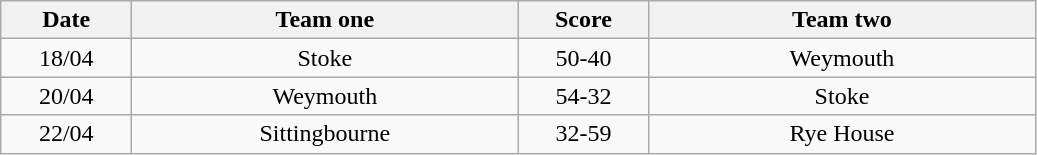<table class="wikitable" style="text-align: center">
<tr>
<th width=80>Date</th>
<th width=250>Team one</th>
<th width=80>Score</th>
<th width=250>Team two</th>
</tr>
<tr>
<td>18/04</td>
<td>Stoke</td>
<td>50-40</td>
<td>Weymouth</td>
</tr>
<tr>
<td>20/04</td>
<td>Weymouth</td>
<td>54-32</td>
<td>Stoke</td>
</tr>
<tr>
<td>22/04</td>
<td>Sittingbourne</td>
<td>32-59</td>
<td>Rye House</td>
</tr>
</table>
